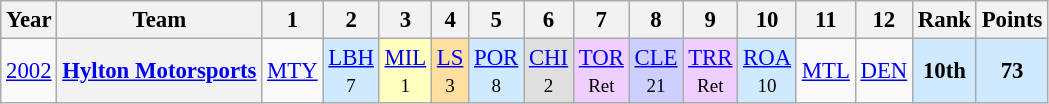<table class="wikitable" style="text-align:center; font-size:95%">
<tr>
<th>Year</th>
<th>Team</th>
<th>1</th>
<th>2</th>
<th>3</th>
<th>4</th>
<th>5</th>
<th>6</th>
<th>7</th>
<th>8</th>
<th>9</th>
<th>10</th>
<th>11</th>
<th>12</th>
<th>Rank</th>
<th>Points</th>
</tr>
<tr>
<td><a href='#'>2002</a></td>
<th><a href='#'>Hylton Motorsports</a></th>
<td><a href='#'>MTY</a></td>
<td style="background:#CFEAFF;"><a href='#'>LBH</a><br><small>7</small></td>
<td style="background:#FFFFBF;"><a href='#'>MIL</a><br><small>1</small></td>
<td style="background:#FFDF9F;"><a href='#'>LS</a><br><small>3</small></td>
<td style="background:#CFEAFF;"><a href='#'>POR</a><br><small>8</small></td>
<td style="background:#DFDFDF;"><a href='#'>CHI</a><br><small>2</small></td>
<td style="background:#EFCFFF;"><a href='#'>TOR</a><br><small>Ret</small></td>
<td style="background:#CFCFFF;"><a href='#'>CLE</a><br><small>21</small></td>
<td style="background:#EFCFFF;"><a href='#'>TRR</a><br><small>Ret</small></td>
<td style="background:#CFEAFF;"><a href='#'>ROA</a><br><small>10</small></td>
<td><a href='#'>MTL</a></td>
<td><a href='#'>DEN</a></td>
<td style="background:#CFEAFF;"><strong>10th</strong></td>
<td style="background:#CFEAFF;"><strong>73</strong></td>
</tr>
</table>
